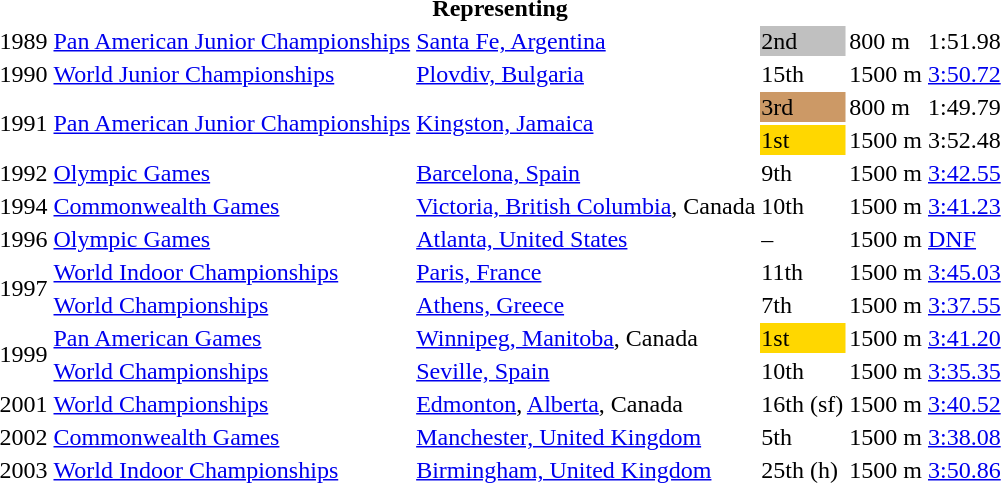<table>
<tr>
<th colspan="6">Representing </th>
</tr>
<tr>
<td>1989</td>
<td><a href='#'>Pan American Junior Championships</a></td>
<td><a href='#'>Santa Fe, Argentina</a></td>
<td bgcolor=silver>2nd</td>
<td>800 m</td>
<td>1:51.98</td>
</tr>
<tr>
<td>1990</td>
<td><a href='#'>World Junior Championships</a></td>
<td><a href='#'>Plovdiv, Bulgaria</a></td>
<td>15th</td>
<td>1500 m</td>
<td><a href='#'>3:50.72</a></td>
</tr>
<tr>
<td rowspan=2>1991</td>
<td rowspan=2><a href='#'>Pan American Junior Championships</a></td>
<td rowspan=2><a href='#'>Kingston, Jamaica</a></td>
<td bgcolor=cc9966>3rd</td>
<td>800 m</td>
<td>1:49.79</td>
</tr>
<tr>
<td bgcolor=gold>1st</td>
<td>1500 m</td>
<td>3:52.48</td>
</tr>
<tr>
<td>1992</td>
<td><a href='#'>Olympic Games</a></td>
<td><a href='#'>Barcelona, Spain</a></td>
<td>9th</td>
<td>1500 m</td>
<td><a href='#'>3:42.55</a></td>
</tr>
<tr>
<td>1994</td>
<td><a href='#'>Commonwealth Games</a></td>
<td><a href='#'>Victoria, British Columbia</a>, Canada</td>
<td>10th</td>
<td>1500 m</td>
<td><a href='#'>3:41.23</a></td>
</tr>
<tr>
<td>1996</td>
<td><a href='#'>Olympic Games</a></td>
<td><a href='#'>Atlanta, United States</a></td>
<td>–</td>
<td>1500 m</td>
<td><a href='#'>DNF</a></td>
</tr>
<tr>
<td rowspan=2>1997</td>
<td><a href='#'>World Indoor Championships</a></td>
<td><a href='#'>Paris, France</a></td>
<td>11th</td>
<td>1500 m</td>
<td><a href='#'>3:45.03</a></td>
</tr>
<tr>
<td><a href='#'>World Championships</a></td>
<td><a href='#'>Athens, Greece</a></td>
<td>7th</td>
<td>1500 m</td>
<td><a href='#'>3:37.55</a></td>
</tr>
<tr>
<td rowspan=2>1999</td>
<td><a href='#'>Pan American Games</a></td>
<td><a href='#'>Winnipeg, Manitoba</a>, Canada</td>
<td bgcolor=gold>1st</td>
<td>1500 m</td>
<td><a href='#'>3:41.20</a></td>
</tr>
<tr>
<td><a href='#'>World Championships</a></td>
<td><a href='#'>Seville, Spain</a></td>
<td>10th</td>
<td>1500 m</td>
<td><a href='#'>3:35.35</a></td>
</tr>
<tr>
<td>2001</td>
<td><a href='#'>World Championships</a></td>
<td><a href='#'>Edmonton</a>, <a href='#'>Alberta</a>, Canada</td>
<td>16th (sf)</td>
<td>1500 m</td>
<td><a href='#'>3:40.52</a></td>
</tr>
<tr>
<td>2002</td>
<td><a href='#'>Commonwealth Games</a></td>
<td><a href='#'>Manchester, United Kingdom</a></td>
<td>5th</td>
<td>1500 m</td>
<td><a href='#'>3:38.08</a></td>
</tr>
<tr>
<td>2003</td>
<td><a href='#'>World Indoor Championships</a></td>
<td><a href='#'>Birmingham, United Kingdom</a></td>
<td>25th (h)</td>
<td>1500 m</td>
<td><a href='#'>3:50.86</a></td>
</tr>
</table>
